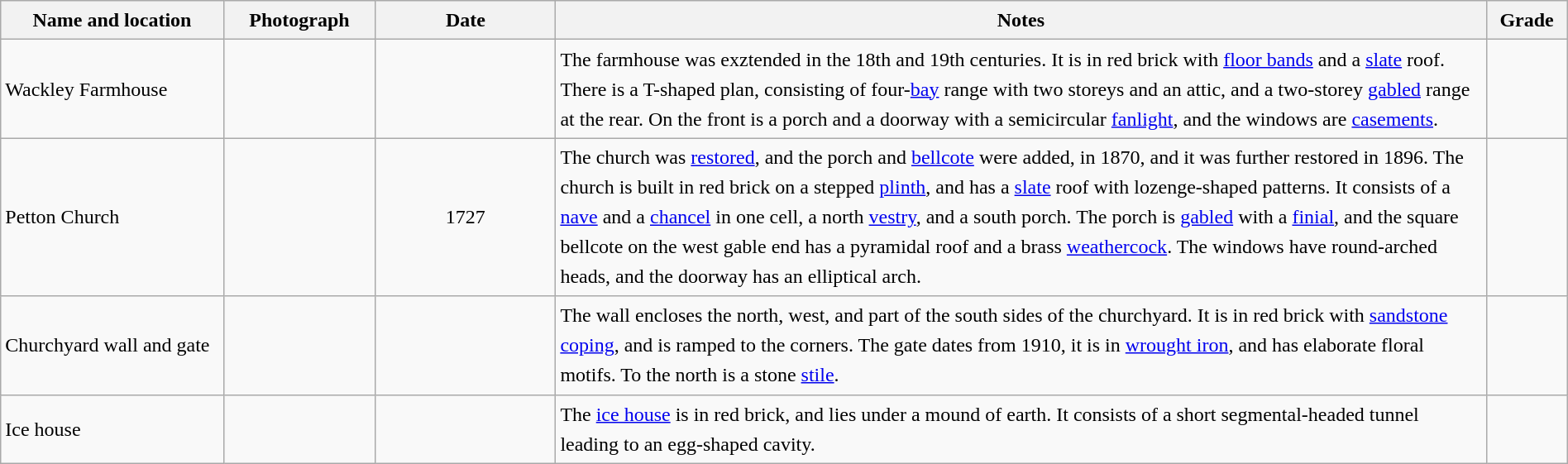<table class="wikitable sortable plainrowheaders" style="width:100%; border:0; text-align:left; line-height:150%;">
<tr>
<th scope="col"  style="width:150px">Name and location</th>
<th scope="col"  style="width:100px" class="unsortable">Photograph</th>
<th scope="col"  style="width:120px">Date</th>
<th scope="col"  style="width:650px" class="unsortable">Notes</th>
<th scope="col"  style="width:50px">Grade</th>
</tr>
<tr>
<td>Wackley Farmhouse<br><small></small></td>
<td></td>
<td align="center"></td>
<td>The farmhouse was exztended in the 18th and 19th centuries.  It is in red brick with <a href='#'>floor bands</a> and a <a href='#'>slate</a> roof.  There is a T-shaped plan, consisting of four-<a href='#'>bay</a> range with two storeys and an attic, and a two-storey <a href='#'>gabled</a> range at the rear.  On the front is a porch and a doorway with a semicircular <a href='#'>fanlight</a>, and the windows are <a href='#'>casements</a>.</td>
<td align="center" ></td>
</tr>
<tr>
<td>Petton Church<br><small></small></td>
<td></td>
<td align="center">1727</td>
<td>The church was <a href='#'>restored</a>, and the porch and <a href='#'>bellcote</a> were added, in 1870, and it was further restored in 1896.  The church is built in red brick on a stepped <a href='#'>plinth</a>, and has a <a href='#'>slate</a> roof with lozenge-shaped patterns.  It consists of a <a href='#'>nave</a> and a <a href='#'>chancel</a> in one cell, a north <a href='#'>vestry</a>, and a south porch.  The porch is <a href='#'>gabled</a> with a <a href='#'>finial</a>, and the square bellcote on the west gable end has a pyramidal roof and a brass <a href='#'>weathercock</a>.  The windows have round-arched heads, and the doorway has an elliptical arch.</td>
<td align="center" ></td>
</tr>
<tr>
<td>Churchyard wall and gate<br><small></small></td>
<td></td>
<td align="center"></td>
<td>The wall encloses the north, west, and part of the south sides of the churchyard.  It is in red brick with <a href='#'>sandstone</a> <a href='#'>coping</a>, and is ramped to the corners.  The gate dates from 1910, it is in <a href='#'>wrought iron</a>, and has elaborate floral motifs.  To the north is a stone <a href='#'>stile</a>.</td>
<td align="center" ></td>
</tr>
<tr>
<td>Ice house<br><small></small></td>
<td></td>
<td align="center"></td>
<td>The <a href='#'>ice house</a> is in red brick, and lies under a mound of earth.  It consists of a short segmental-headed tunnel leading to an egg-shaped cavity.</td>
<td align="center" ></td>
</tr>
<tr>
</tr>
</table>
